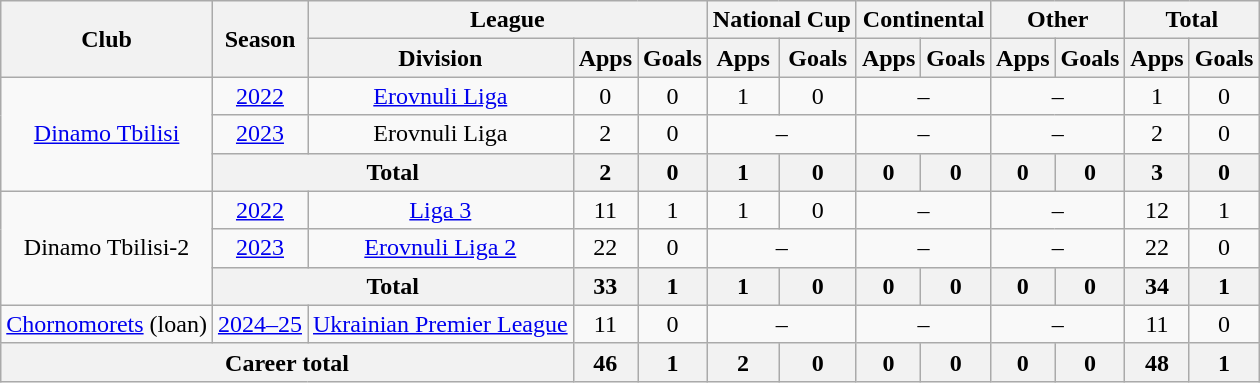<table class="wikitable" style="text-align: center;">
<tr>
<th rowspan="2">Club</th>
<th rowspan="2">Season</th>
<th colspan="3">League</th>
<th colspan="2">National Cup</th>
<th colspan="2">Continental</th>
<th colspan="2">Other</th>
<th colspan="2">Total</th>
</tr>
<tr>
<th>Division</th>
<th>Apps</th>
<th>Goals</th>
<th>Apps</th>
<th>Goals</th>
<th>Apps</th>
<th>Goals</th>
<th>Apps</th>
<th>Goals</th>
<th>Apps</th>
<th>Goals</th>
</tr>
<tr>
<td rowspan="3"><a href='#'>Dinamo Tbilisi</a></td>
<td><a href='#'>2022</a></td>
<td><a href='#'>Erovnuli Liga</a></td>
<td>0</td>
<td>0</td>
<td>1</td>
<td>0</td>
<td colspan="2">–</td>
<td colspan="2">–</td>
<td>1</td>
<td>0</td>
</tr>
<tr>
<td><a href='#'>2023</a></td>
<td>Erovnuli Liga</td>
<td>2</td>
<td>0</td>
<td colspan="2">–</td>
<td colspan="2">–</td>
<td colspan="2">–</td>
<td>2</td>
<td>0</td>
</tr>
<tr>
<th colspan="2">Total</th>
<th>2</th>
<th>0</th>
<th>1</th>
<th>0</th>
<th>0</th>
<th>0</th>
<th>0</th>
<th>0</th>
<th>3</th>
<th>0</th>
</tr>
<tr>
<td rowspan="3">Dinamo Tbilisi-2</td>
<td><a href='#'>2022</a></td>
<td><a href='#'>Liga 3</a></td>
<td>11</td>
<td>1</td>
<td>1</td>
<td>0</td>
<td colspan="2">–</td>
<td colspan="2">–</td>
<td>12</td>
<td>1</td>
</tr>
<tr>
<td><a href='#'>2023</a></td>
<td><a href='#'>Erovnuli Liga 2</a></td>
<td>22</td>
<td>0</td>
<td colspan="2">–</td>
<td colspan="2">–</td>
<td colspan="2">–</td>
<td>22</td>
<td>0</td>
</tr>
<tr>
<th colspan="2">Total</th>
<th>33</th>
<th>1</th>
<th>1</th>
<th>0</th>
<th>0</th>
<th>0</th>
<th>0</th>
<th>0</th>
<th>34</th>
<th>1</th>
</tr>
<tr>
<td><a href='#'>Chornomorets</a> (loan)</td>
<td><a href='#'>2024–25</a></td>
<td><a href='#'>Ukrainian Premier League</a></td>
<td>11</td>
<td>0</td>
<td colspan="2">–</td>
<td colspan="2">–</td>
<td colspan="2">–</td>
<td>11</td>
<td>0</td>
</tr>
<tr>
<th colspan="3">Career total</th>
<th>46</th>
<th>1</th>
<th>2</th>
<th>0</th>
<th>0</th>
<th>0</th>
<th>0</th>
<th>0</th>
<th>48</th>
<th>1</th>
</tr>
</table>
